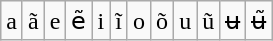<table class="wikitable" style="text-align: center;">
<tr>
<td>a</td>
<td>ã</td>
<td>e</td>
<td>ẽ</td>
<td>i</td>
<td>ĩ</td>
<td>o</td>
<td>õ</td>
<td>u</td>
<td>ũ</td>
<td>ʉ</td>
<td>ʉ̃</td>
</tr>
</table>
